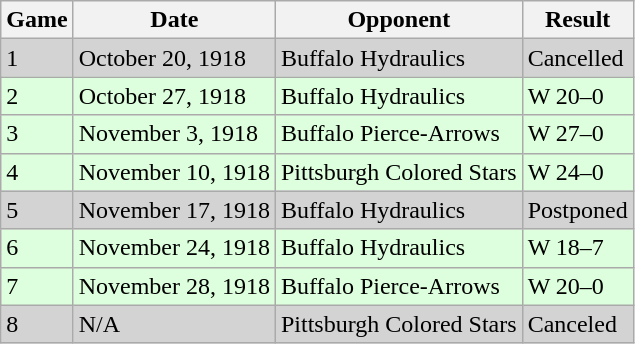<table class="wikitable">
<tr>
<th>Game</th>
<th>Date</th>
<th>Opponent</th>
<th>Result</th>
</tr>
<tr style="background:lightgrey;">
<td>1</td>
<td>October 20, 1918</td>
<td>Buffalo Hydraulics</td>
<td>Cancelled</td>
</tr>
<tr style="background: #ddffdd;">
<td>2</td>
<td>October 27, 1918</td>
<td>Buffalo Hydraulics</td>
<td>W 20–0</td>
</tr>
<tr style="background: #ddffdd;">
<td>3</td>
<td>November 3, 1918</td>
<td>Buffalo Pierce-Arrows</td>
<td>W 27–0</td>
</tr>
<tr style="background: #ddffdd;">
<td>4</td>
<td>November 10, 1918</td>
<td>Pittsburgh Colored Stars</td>
<td>W 24–0</td>
</tr>
<tr style="background:lightgrey;">
<td>5</td>
<td>November 17, 1918</td>
<td>Buffalo Hydraulics</td>
<td>Postponed</td>
</tr>
<tr style="background: #ddffdd;">
<td>6</td>
<td>November 24, 1918</td>
<td>Buffalo Hydraulics</td>
<td>W 18–7</td>
</tr>
<tr style="background: #ddffdd;">
<td>7</td>
<td>November 28, 1918</td>
<td>Buffalo Pierce-Arrows</td>
<td>W 20–0</td>
</tr>
<tr style="background: lightgrey;">
<td>8</td>
<td>N/A</td>
<td>Pittsburgh Colored Stars</td>
<td>Canceled</td>
</tr>
</table>
